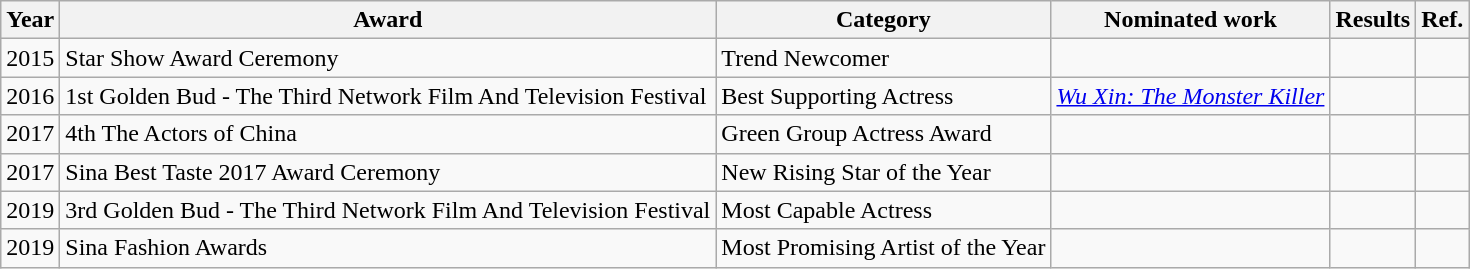<table class="wikitable sortable">
<tr>
<th>Year</th>
<th>Award</th>
<th>Category</th>
<th>Nominated work</th>
<th>Results</th>
<th>Ref.</th>
</tr>
<tr>
<td>2015</td>
<td>Star Show Award Ceremony</td>
<td>Trend Newcomer</td>
<td></td>
<td></td>
<td></td>
</tr>
<tr>
<td>2016</td>
<td>1st Golden Bud - The Third Network Film And Television Festival</td>
<td>Best Supporting Actress</td>
<td><em><a href='#'>Wu Xin: The Monster Killer</a></em></td>
<td></td>
<td></td>
</tr>
<tr>
<td>2017</td>
<td>4th The Actors of China</td>
<td>Green Group Actress Award</td>
<td></td>
<td></td>
<td></td>
</tr>
<tr>
<td>2017</td>
<td>Sina Best Taste 2017 Award Ceremony</td>
<td>New Rising Star of the Year</td>
<td></td>
<td></td>
<td></td>
</tr>
<tr>
<td>2019</td>
<td>3rd Golden Bud - The Third Network Film And Television Festival</td>
<td>Most Capable Actress</td>
<td></td>
<td></td>
<td></td>
</tr>
<tr>
<td>2019</td>
<td>Sina Fashion Awards</td>
<td>Most Promising Artist of the Year</td>
<td></td>
<td></td>
<td></td>
</tr>
</table>
